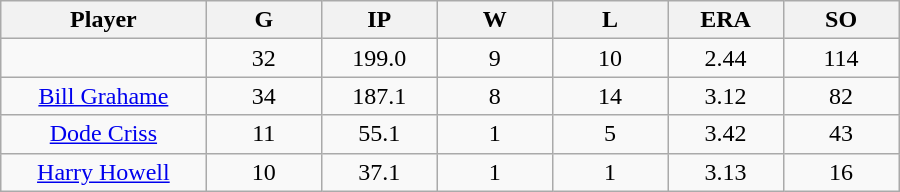<table class="wikitable sortable">
<tr>
<th bgcolor="#DDDDFF" width="16%">Player</th>
<th bgcolor="#DDDDFF" width="9%">G</th>
<th bgcolor="#DDDDFF" width="9%">IP</th>
<th bgcolor="#DDDDFF" width="9%">W</th>
<th bgcolor="#DDDDFF" width="9%">L</th>
<th bgcolor="#DDDDFF" width="9%">ERA</th>
<th bgcolor="#DDDDFF" width="9%">SO</th>
</tr>
<tr align="center">
<td></td>
<td>32</td>
<td>199.0</td>
<td>9</td>
<td>10</td>
<td>2.44</td>
<td>114</td>
</tr>
<tr align="center">
<td><a href='#'>Bill Grahame</a></td>
<td>34</td>
<td>187.1</td>
<td>8</td>
<td>14</td>
<td>3.12</td>
<td>82</td>
</tr>
<tr align="center">
<td><a href='#'>Dode Criss</a></td>
<td>11</td>
<td>55.1</td>
<td>1</td>
<td>5</td>
<td>3.42</td>
<td>43</td>
</tr>
<tr align="center">
<td><a href='#'>Harry Howell</a></td>
<td>10</td>
<td>37.1</td>
<td>1</td>
<td>1</td>
<td>3.13</td>
<td>16</td>
</tr>
</table>
